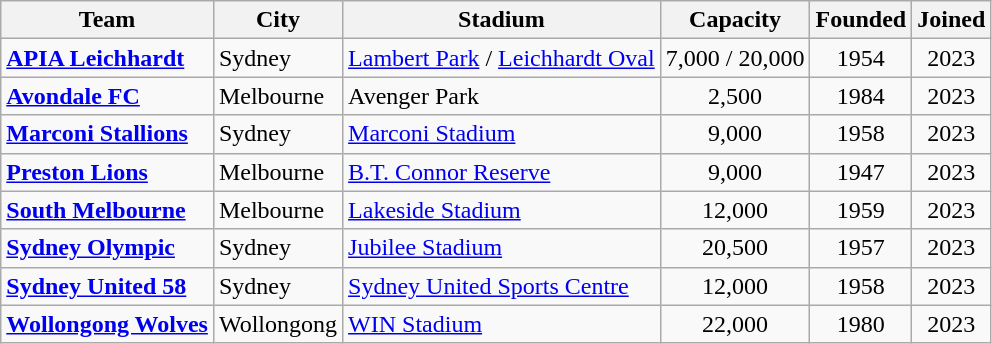<table class="wikitable sortable">
<tr>
<th>Team</th>
<th>City</th>
<th>Stadium</th>
<th>Capacity</th>
<th>Founded</th>
<th>Joined</th>
</tr>
<tr>
<td><strong><a href='#'>APIA Leichhardt</a></strong></td>
<td>Sydney</td>
<td><a href='#'>Lambert Park</a> / <a href='#'>Leichhardt Oval</a></td>
<td style="text-align:center;">7,000 / 20,000</td>
<td style="text-align:center;">1954</td>
<td style="text-align:center;">2023</td>
</tr>
<tr>
<td><strong><a href='#'>Avondale FC</a></strong></td>
<td>Melbourne</td>
<td>Avenger Park</td>
<td style="text-align:center;">2,500</td>
<td style="text-align:center;">1984</td>
<td style="text-align:center;">2023</td>
</tr>
<tr>
<td><strong><a href='#'>Marconi Stallions</a></strong></td>
<td>Sydney</td>
<td><a href='#'>Marconi Stadium</a></td>
<td style="text-align:center;">9,000</td>
<td style="text-align:center;">1958</td>
<td style="text-align:center;">2023</td>
</tr>
<tr>
<td><strong><a href='#'>Preston Lions</a></strong></td>
<td>Melbourne</td>
<td><a href='#'>B.T. Connor Reserve</a></td>
<td style="text-align:center;">9,000</td>
<td style="text-align:center;">1947</td>
<td style="text-align:center;">2023</td>
</tr>
<tr>
<td><strong><a href='#'>South Melbourne</a></strong></td>
<td>Melbourne</td>
<td><a href='#'>Lakeside Stadium</a></td>
<td style="text-align:center;">12,000</td>
<td style="text-align:center;">1959</td>
<td style="text-align:center;">2023</td>
</tr>
<tr>
<td><strong><a href='#'>Sydney Olympic</a></strong></td>
<td>Sydney</td>
<td><a href='#'>Jubilee Stadium</a></td>
<td style="text-align:center;">20,500</td>
<td style="text-align:center;">1957</td>
<td style="text-align:center;">2023</td>
</tr>
<tr>
<td><strong><a href='#'>Sydney United 58</a></strong></td>
<td>Sydney</td>
<td><a href='#'>Sydney United Sports Centre</a></td>
<td style="text-align:center;">12,000</td>
<td style="text-align:center;">1958</td>
<td style="text-align:center;">2023</td>
</tr>
<tr>
<td><strong><a href='#'>Wollongong Wolves</a></strong></td>
<td>Wollongong</td>
<td><a href='#'> WIN Stadium</a></td>
<td style="text-align:center;">22,000</td>
<td style="text-align:center;">1980</td>
<td style="text-align:center;">2023</td>
</tr>
</table>
